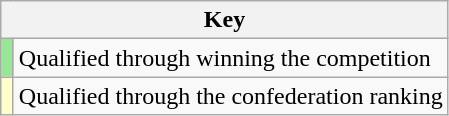<table class="wikitable">
<tr>
<th colspan="2" bgcolor="#f7f8ff">Key</th>
</tr>
<tr>
<td bgcolor="#99e699" width="1em"></td>
<td>Qualified through winning the competition</td>
</tr>
<tr>
<td bgcolor="#FFFFCC" width="1em"></td>
<td>Qualified through the confederation ranking</td>
</tr>
</table>
